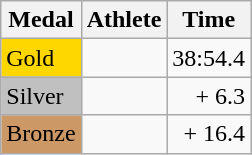<table class="wikitable">
<tr>
<th>Medal</th>
<th>Athlete</th>
<th>Time</th>
</tr>
<tr>
<td bgcolor="gold">Gold</td>
<td></td>
<td align=right>38:54.4</td>
</tr>
<tr>
<td bgcolor="silver">Silver</td>
<td></td>
<td align=right>+ 6.3</td>
</tr>
<tr>
<td bgcolor="CC9966">Bronze</td>
<td></td>
<td align=right>+ 16.4</td>
</tr>
</table>
